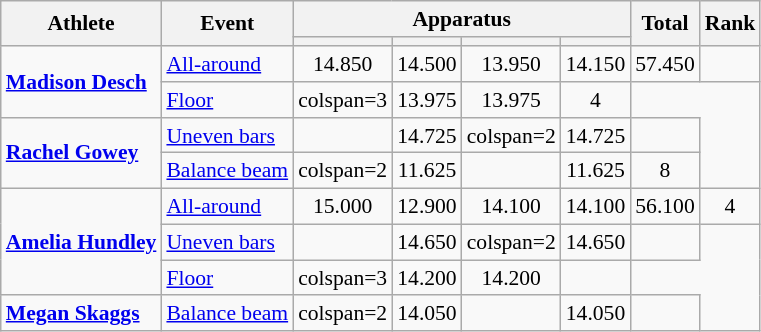<table class="wikitable" style="font-size:90%">
<tr>
<th rowspan=2>Athlete</th>
<th rowspan=2>Event</th>
<th colspan=4>Apparatus</th>
<th rowspan=2>Total</th>
<th rowspan=2>Rank</th>
</tr>
<tr style="font-size:95%">
<th></th>
<th></th>
<th></th>
<th></th>
</tr>
<tr align=center>
<td align=left rowspan=2><strong><a href='#'>Madison Desch</a></strong></td>
<td align=left><a href='#'>All-around</a></td>
<td>14.850</td>
<td>14.500</td>
<td>13.950</td>
<td>14.150</td>
<td>57.450</td>
<td></td>
</tr>
<tr align=center>
<td align=left><a href='#'>Floor</a></td>
<td>colspan=3 </td>
<td>13.975</td>
<td>13.975</td>
<td>4</td>
</tr>
<tr align=center>
<td align=left rowspan=2><strong><a href='#'>Rachel Gowey</a></strong></td>
<td align=left><a href='#'>Uneven bars</a></td>
<td></td>
<td>14.725</td>
<td>colspan=2 </td>
<td>14.725</td>
<td></td>
</tr>
<tr align=center>
<td align=left><a href='#'>Balance beam</a></td>
<td>colspan=2 </td>
<td>11.625</td>
<td></td>
<td>11.625</td>
<td>8</td>
</tr>
<tr align=center>
<td align=left rowspan=3><strong><a href='#'>Amelia Hundley</a></strong></td>
<td align=left><a href='#'>All-around</a></td>
<td>15.000</td>
<td>12.900</td>
<td>14.100</td>
<td>14.100</td>
<td>56.100</td>
<td>4</td>
</tr>
<tr align=center>
<td align=left><a href='#'>Uneven bars</a></td>
<td></td>
<td>14.650</td>
<td>colspan=2 </td>
<td>14.650</td>
<td></td>
</tr>
<tr align=center>
<td align=left><a href='#'>Floor</a></td>
<td>colspan=3 </td>
<td>14.200</td>
<td>14.200</td>
<td></td>
</tr>
<tr align=center>
<td align=left><strong><a href='#'>Megan Skaggs</a></strong></td>
<td align=left><a href='#'>Balance beam</a></td>
<td>colspan=2 </td>
<td>14.050</td>
<td></td>
<td>14.050</td>
<td></td>
</tr>
</table>
